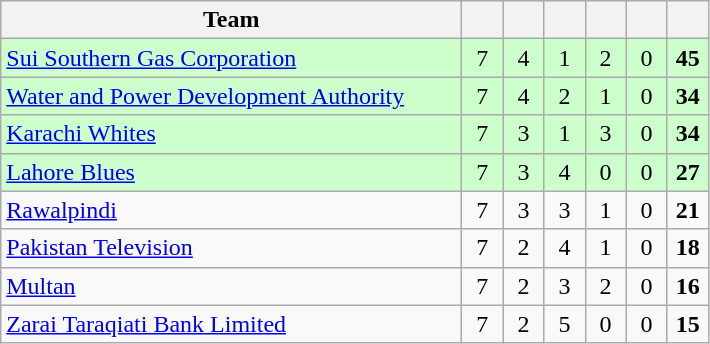<table class="wikitable" style="text-align:center">
<tr>
<th style="width:300px">Team</th>
<th width="20"></th>
<th width="20"></th>
<th width="20"></th>
<th width="20"></th>
<th width="20"></th>
<th width="20"></th>
</tr>
<tr style="background:#cfc">
<td style="text-align:left"><a href='#'>Sui Southern Gas Corporation</a></td>
<td>7</td>
<td>4</td>
<td>1</td>
<td>2</td>
<td>0</td>
<td><strong>45</strong></td>
</tr>
<tr style="background:#cfc">
<td style="text-align:left"><a href='#'>Water and Power Development Authority</a></td>
<td>7</td>
<td>4</td>
<td>2</td>
<td>1</td>
<td>0</td>
<td><strong>34</strong></td>
</tr>
<tr style="background:#cfc">
<td style="text-align:left"><a href='#'>Karachi Whites</a></td>
<td>7</td>
<td>3</td>
<td>1</td>
<td>3</td>
<td>0</td>
<td><strong>34</strong></td>
</tr>
<tr style="background:#cfc">
<td style="text-align:left"><a href='#'>Lahore Blues</a></td>
<td>7</td>
<td>3</td>
<td>4</td>
<td>0</td>
<td>0</td>
<td><strong>27</strong></td>
</tr>
<tr>
<td style="text-align:left"><a href='#'>Rawalpindi</a></td>
<td>7</td>
<td>3</td>
<td>3</td>
<td>1</td>
<td>0</td>
<td><strong>21</strong></td>
</tr>
<tr>
<td style="text-align:left"><a href='#'>Pakistan Television</a></td>
<td>7</td>
<td>2</td>
<td>4</td>
<td>1</td>
<td>0</td>
<td><strong>18</strong></td>
</tr>
<tr>
<td style="text-align:left"><a href='#'>Multan</a></td>
<td>7</td>
<td>2</td>
<td>3</td>
<td>2</td>
<td>0</td>
<td><strong>16</strong></td>
</tr>
<tr>
<td style="text-align:left"><a href='#'>Zarai Taraqiati Bank Limited</a></td>
<td>7</td>
<td>2</td>
<td>5</td>
<td>0</td>
<td>0</td>
<td><strong>15</strong></td>
</tr>
</table>
